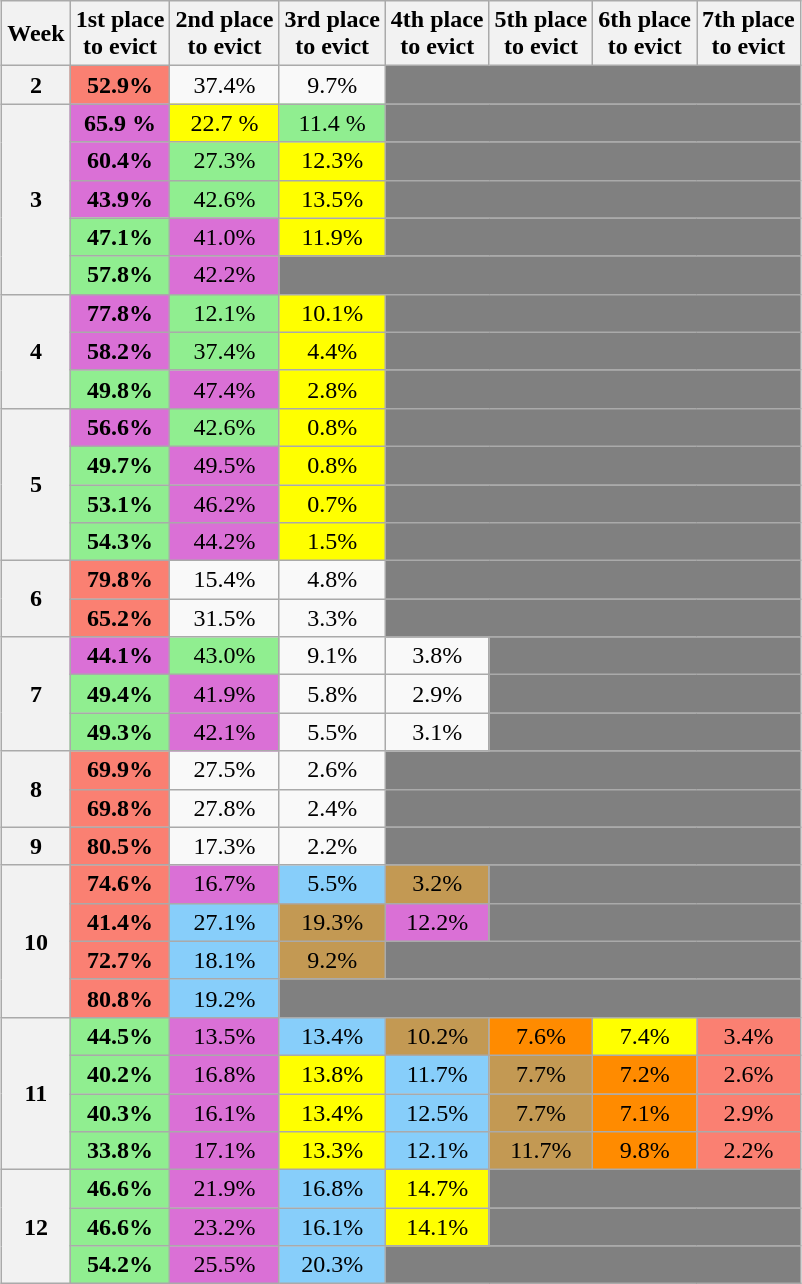<table class="wikitable" style="margin:1em auto; text-align:center">
<tr>
<th>Week</th>
<th>1st place<br>to evict</th>
<th>2nd place<br>to evict</th>
<th>3rd place<br>to evict</th>
<th>4th place<br>to evict</th>
<th>5th place<br>to evict</th>
<th>6th place<br>to evict</th>
<th>7th place<br>to evict</th>
</tr>
<tr>
<th>2</th>
<td bgcolor="#fa8072"><strong>52.9%</strong></td>
<td>37.4%</td>
<td>9.7%</td>
<td colspan=4 bgcolor="grey"></td>
</tr>
<tr>
<th rowspan=5>3</th>
<td bgcolor="orchid"><strong>65.9 %</strong></td>
<td bgcolor="yellow">22.7 %</td>
<td bgcolor="lightgreen">11.4 %</td>
<td colspan=4 bgcolor="grey"></td>
</tr>
<tr>
<td bgcolor="orchid"><strong>60.4%</strong></td>
<td bgcolor="lightgreen">27.3%</td>
<td bgcolor="yellow">12.3%</td>
<td colspan=4 bgcolor="grey"></td>
</tr>
<tr>
<td bgcolor="orchid"><strong>43.9%</strong></td>
<td bgcolor="lightgreen">42.6%</td>
<td bgcolor="yellow">13.5%</td>
<td colspan=4 bgcolor="grey"></td>
</tr>
<tr>
<td bgcolor="lightgreen"><strong>47.1%</strong></td>
<td bgcolor="orchid">41.0%</td>
<td bgcolor="yellow">11.9%</td>
<td colspan=4 bgcolor="grey"></td>
</tr>
<tr>
<td bgcolor="lightgreen"><strong>57.8%</strong></td>
<td bgcolor="orchid">42.2%</td>
<td colspan=5 bgcolor="grey"></td>
</tr>
<tr>
<th rowspan=3>4</th>
<td bgcolor="orchid"><strong>77.8%</strong></td>
<td bgcolor="lightgreen">12.1%</td>
<td bgcolor="yellow">10.1%</td>
<td colspan=4 bgcolor="grey"></td>
</tr>
<tr>
<td bgcolor="orchid"><strong>58.2%</strong></td>
<td bgcolor="lightgreen">37.4%</td>
<td bgcolor="yellow">4.4%</td>
<td colspan=4 bgcolor="grey"></td>
</tr>
<tr>
<td bgcolor="lightgreen"><strong>49.8%</strong></td>
<td bgcolor="orchid">47.4%</td>
<td bgcolor="yellow">2.8%</td>
<td colspan=4 bgcolor="grey"></td>
</tr>
<tr>
<th rowspan=4>5</th>
<td bgcolor="orchid"><strong>56.6%</strong></td>
<td bgcolor="lightgreen">42.6%</td>
<td bgcolor="yellow">0.8%</td>
<td colspan=4 bgcolor="grey"></td>
</tr>
<tr>
<td bgcolor="lightgreen"><strong>49.7%</strong></td>
<td bgcolor="orchid">49.5%</td>
<td bgcolor="yellow">0.8%</td>
<td colspan=4 bgcolor="grey"></td>
</tr>
<tr>
<td bgcolor="lightgreen"><strong>53.1%</strong></td>
<td bgcolor="orchid">46.2%</td>
<td bgcolor="yellow">0.7%</td>
<td colspan=4 bgcolor="grey"></td>
</tr>
<tr>
<td bgcolor="lightgreen"><strong>54.3%</strong></td>
<td bgcolor="orchid">44.2%</td>
<td bgcolor="yellow">1.5%</td>
<td colspan=4 bgcolor="grey"></td>
</tr>
<tr>
<th rowspan=2>6</th>
<td bgcolor="#fa8072"><strong>79.8%</strong></td>
<td>15.4%</td>
<td>4.8%</td>
<td colspan=4 bgcolor="grey"></td>
</tr>
<tr>
<td bgcolor="#fa8072"><strong>65.2%</strong></td>
<td>31.5%</td>
<td>3.3%</td>
<td colspan=4 bgcolor="grey"></td>
</tr>
<tr>
<th rowspan=3>7</th>
<td bgcolor="orchid"><strong>44.1%</strong></td>
<td bgcolor="lightgreen">43.0%</td>
<td>9.1%</td>
<td>3.8%</td>
<td colspan="3" bgcolor="grey"></td>
</tr>
<tr>
<td bgcolor="lightgreen"><strong>49.4%</strong></td>
<td bgcolor="orchid">41.9%</td>
<td>5.8%</td>
<td>2.9%</td>
<td colspan="3" bgcolor="grey"></td>
</tr>
<tr>
<td bgcolor="lightgreen"><strong>49.3%</strong></td>
<td bgcolor="orchid">42.1%</td>
<td>5.5%</td>
<td>3.1%</td>
<td colspan="3" bgcolor="grey"></td>
</tr>
<tr>
<th rowspan=2>8</th>
<td bgcolor="#fa8072"><strong>69.9%</strong></td>
<td>27.5%</td>
<td>2.6%</td>
<td colspan=4 bgcolor="grey"></td>
</tr>
<tr>
<td bgcolor="#fa8072"><strong>69.8%</strong></td>
<td>27.8%</td>
<td>2.4%</td>
<td colspan=4 bgcolor="grey"></td>
</tr>
<tr>
<th>9</th>
<td bgcolor="#fa8072"><strong>80.5%</strong></td>
<td>17.3%</td>
<td>2.2%</td>
<td colspan=4 bgcolor="grey"></td>
</tr>
<tr>
<th rowspan=4>10</th>
<td bgcolor="#fa8072"><strong>74.6%</strong></td>
<td bgcolor="orchid">16.7%</td>
<td bgcolor="#87CEFA">5.5%</td>
<td bgcolor="#C39953">3.2%</td>
<td colspan="3" bgcolor="grey"></td>
</tr>
<tr>
<td bgcolor="#fa8073"><strong>41.4%</strong></td>
<td bgcolor="#87CEFA">27.1%</td>
<td bgcolor="#C39953">19.3%</td>
<td bgcolor="orchid">12.2%</td>
<td colspan="3" bgcolor="grey"></td>
</tr>
<tr>
<td bgcolor="#fa8073"><strong>72.7%</strong></td>
<td bgcolor="#87CEFA">18.1%</td>
<td bgcolor="#C39953">9.2%</td>
<td colspan="4" bgcolor="grey"></td>
</tr>
<tr>
<td bgcolor="#fa8073"><strong>80.8%</strong></td>
<td bgcolor="#87CEFA">19.2%</td>
<td colspan="5" bgcolor="grey"></td>
</tr>
<tr>
<th rowspan=4>11</th>
<td bgcolor="lightgreen"><strong>44.5%</strong></td>
<td bgcolor="orchid">13.5%</td>
<td bgcolor="#87CEFA">13.4%</td>
<td bgcolor="#C39953">10.2%</td>
<td bgcolor="#FF8B00">7.6%</td>
<td bgcolor="yellow">7.4%</td>
<td bgcolor="#fa8072">3.4%</td>
</tr>
<tr>
<td bgcolor="lightgreen"><strong>40.2%</strong></td>
<td bgcolor="orchid">16.8%</td>
<td bgcolor="yellow">13.8%</td>
<td bgcolor="#87CEFA">11.7%</td>
<td bgcolor="#C39953">7.7%</td>
<td bgcolor="#FF8B00">7.2%</td>
<td bgcolor="#fa8072">2.6%</td>
</tr>
<tr>
<td bgcolor="lightgreen"><strong>40.3%</strong></td>
<td bgcolor="orchid">16.1%</td>
<td bgcolor="yellow">13.4%</td>
<td bgcolor="#87CEFA">12.5%</td>
<td bgcolor="#C39953">7.7%</td>
<td bgcolor="#FF8B00">7.1%</td>
<td bgcolor="#fa8072">2.9%</td>
</tr>
<tr>
<td bgcolor="lightgreen"><strong>33.8%</strong></td>
<td bgcolor="orchid">17.1%</td>
<td bgcolor="yellow">13.3%</td>
<td bgcolor="#87CEFA">12.1%</td>
<td bgcolor="#C39953">11.7%</td>
<td bgcolor="#FF8B00">9.8%</td>
<td bgcolor="#fa8072">2.2%</td>
</tr>
<tr>
<th rowspan=3>12</th>
<td bgcolor="lightgreen"><strong>46.6%</strong></td>
<td bgcolor="orchid">21.9%</td>
<td bgcolor="#87CEFA">16.8%</td>
<td bgcolor="yellow">14.7%</td>
<td colspan="3" bgcolor="grey"></td>
</tr>
<tr>
<td bgcolor="lightgreen"><strong>46.6%</strong></td>
<td bgcolor="orchid">23.2%</td>
<td bgcolor="#87CEFA">16.1%</td>
<td bgcolor="yellow">14.1%</td>
<td colspan="3" bgcolor="grey"></td>
</tr>
<tr>
<td bgcolor="lightgreen"><strong>54.2%</strong></td>
<td bgcolor="orchid">25.5%</td>
<td bgcolor="#87CEFA">20.3%</td>
<td colspan="4" bgcolor="grey"></td>
</tr>
</table>
